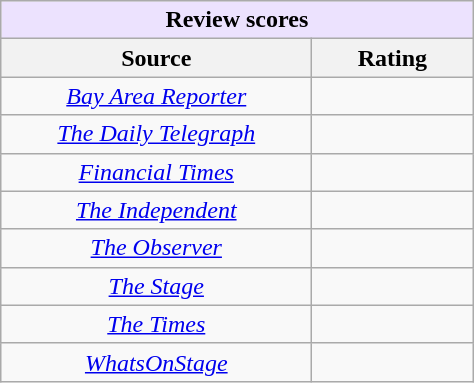<table class="wikitable floatright" style="text-align: center;">
<tr>
<th colspan="2" style="background-color:#ece2fe">Review scores</th>
</tr>
<tr>
<th>Source</th>
<th>Rating</th>
</tr>
<tr>
<td style="width: 200px;"><em><a href='#'>Bay Area Reporter</a></em></td>
<td style="width: 100px;"></td>
</tr>
<tr>
<td style="width: 200px;"><em><a href='#'>The Daily Telegraph</a></em></td>
<td style="width: 100px;"></td>
</tr>
<tr>
<td style="width: 200px;"><em><a href='#'>Financial Times</a></em></td>
<td style="width: 100px;"></td>
</tr>
<tr>
<td style="width: 200px;"><em><a href='#'>The Independent</a></em></td>
<td style="width: 100px;"></td>
</tr>
<tr>
<td style="width: 200px;"><em><a href='#'>The Observer</a></em></td>
<td style="width: 100px;"></td>
</tr>
<tr>
<td style="width: 200px;"><em><a href='#'>The Stage</a></em></td>
<td style="width: 100px;"></td>
</tr>
<tr>
<td style="width: 200px;"><em><a href='#'>The Times</a></em></td>
<td style="width: 100px;"></td>
</tr>
<tr>
<td style="width: 200px;"><em><a href='#'>WhatsOnStage</a></em></td>
<td style="width: 100px;"></td>
</tr>
</table>
